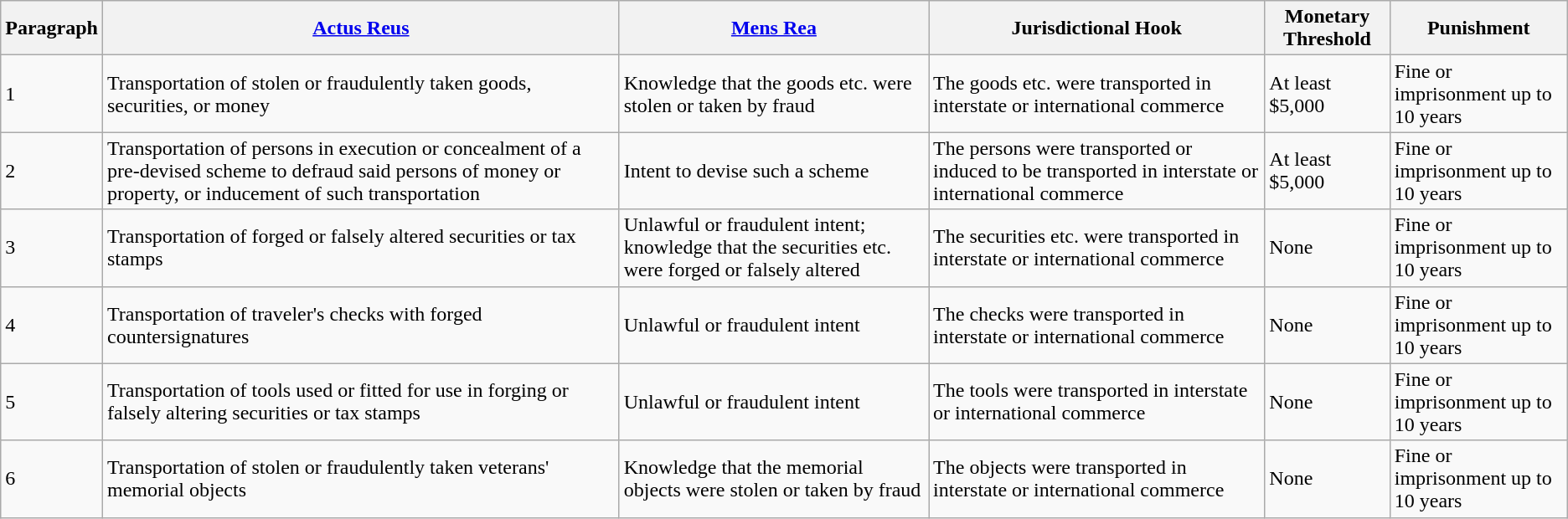<table class="wikitable">
<tr>
<th>Paragraph</th>
<th><a href='#'>Actus Reus</a></th>
<th><a href='#'>Mens Rea</a></th>
<th>Jurisdictional Hook</th>
<th>Monetary Threshold</th>
<th>Punishment</th>
</tr>
<tr>
<td>1</td>
<td>Transportation of stolen or fraudulently taken goods, securities, or money</td>
<td>Knowledge that the goods etc. were stolen or taken by fraud</td>
<td>The goods etc. were transported in interstate or international commerce</td>
<td>At least $5,000</td>
<td>Fine or imprisonment up to 10 years</td>
</tr>
<tr>
<td>2</td>
<td>Transportation of persons in execution or concealment of a pre-devised scheme to defraud said persons of money or property, or inducement of such transportation</td>
<td>Intent to devise such a scheme</td>
<td>The persons were transported or induced to be transported in interstate or international commerce</td>
<td>At least $5,000</td>
<td>Fine or imprisonment up to 10 years</td>
</tr>
<tr>
<td>3</td>
<td>Transportation of forged or falsely altered securities or tax stamps</td>
<td>Unlawful or fraudulent intent; knowledge that the securities etc. were forged or falsely altered</td>
<td>The securities etc. were transported in interstate or international commerce</td>
<td>None</td>
<td>Fine or imprisonment up to 10 years</td>
</tr>
<tr>
<td>4</td>
<td>Transportation of traveler's checks with forged countersignatures</td>
<td>Unlawful or fraudulent intent</td>
<td>The checks were transported in interstate or international commerce</td>
<td>None</td>
<td>Fine or imprisonment up to 10 years</td>
</tr>
<tr>
<td>5</td>
<td>Transportation of tools used or fitted for use in forging or falsely altering securities or tax stamps</td>
<td>Unlawful or fraudulent intent</td>
<td>The tools were transported in interstate or international commerce</td>
<td>None</td>
<td>Fine or imprisonment up to 10 years</td>
</tr>
<tr>
<td>6</td>
<td>Transportation of stolen or fraudulently taken veterans' memorial objects</td>
<td>Knowledge that the memorial objects were stolen or taken by fraud</td>
<td>The objects were transported in interstate or international commerce</td>
<td>None</td>
<td>Fine or imprisonment up to 10 years</td>
</tr>
</table>
